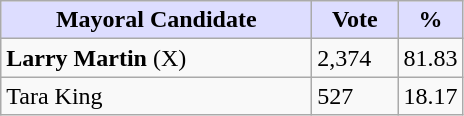<table class="wikitable">
<tr>
<th style="background:#ddf; width:200px;">Mayoral Candidate</th>
<th style="background:#ddf; width:50px;">Vote</th>
<th style="background:#ddf; width:30px;">%</th>
</tr>
<tr>
<td><strong>Larry Martin</strong> (X)</td>
<td>2,374</td>
<td>81.83</td>
</tr>
<tr>
<td>Tara King</td>
<td>527</td>
<td>18.17</td>
</tr>
</table>
